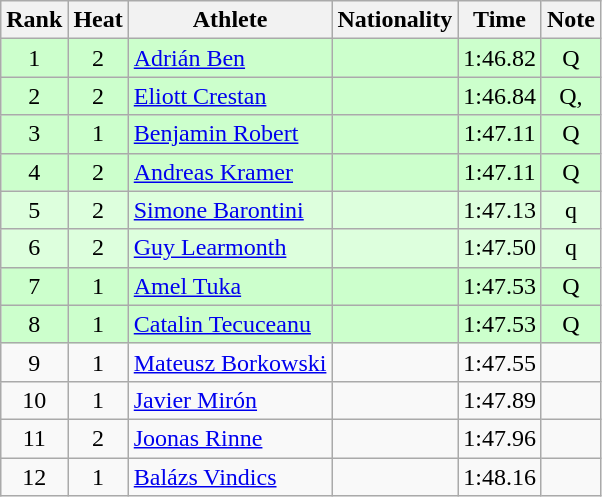<table class="wikitable sortable" style="text-align:center">
<tr>
<th>Rank</th>
<th>Heat</th>
<th>Athlete</th>
<th>Nationality</th>
<th>Time</th>
<th>Note</th>
</tr>
<tr bgcolor=ccffcc>
<td>1</td>
<td>2</td>
<td align=left><a href='#'>Adrián Ben</a></td>
<td align=left></td>
<td>1:46.82</td>
<td>Q</td>
</tr>
<tr bgcolor=ccffcc>
<td>2</td>
<td>2</td>
<td align=left><a href='#'>Eliott Crestan</a></td>
<td align=left></td>
<td>1:46.84</td>
<td>Q, </td>
</tr>
<tr bgcolor=ccffcc>
<td>3</td>
<td>1</td>
<td align=left><a href='#'>Benjamin Robert</a></td>
<td align=left></td>
<td>1:47.11</td>
<td>Q</td>
</tr>
<tr bgcolor=ccffcc>
<td>4</td>
<td>2</td>
<td align=left><a href='#'>Andreas Kramer</a></td>
<td align=left></td>
<td>1:47.11</td>
<td>Q</td>
</tr>
<tr bgcolor=ddffdd>
<td>5</td>
<td>2</td>
<td align=left><a href='#'>Simone Barontini</a></td>
<td align=left></td>
<td>1:47.13</td>
<td>q</td>
</tr>
<tr bgcolor=ddffdd>
<td>6</td>
<td>2</td>
<td align=left><a href='#'>Guy Learmonth</a></td>
<td align=left></td>
<td>1:47.50</td>
<td>q</td>
</tr>
<tr bgcolor=ccffcc>
<td>7</td>
<td>1</td>
<td align=left><a href='#'>Amel Tuka</a></td>
<td align=left></td>
<td>1:47.53</td>
<td>Q</td>
</tr>
<tr bgcolor=ccffcc>
<td>8</td>
<td>1</td>
<td align=left><a href='#'>Catalin Tecuceanu</a></td>
<td align=left></td>
<td>1:47.53</td>
<td>Q</td>
</tr>
<tr>
<td>9</td>
<td>1</td>
<td align=left><a href='#'>Mateusz Borkowski</a></td>
<td align=left></td>
<td>1:47.55</td>
<td></td>
</tr>
<tr>
<td>10</td>
<td>1</td>
<td align=left><a href='#'>Javier Mirón</a></td>
<td align=left></td>
<td>1:47.89</td>
<td></td>
</tr>
<tr>
<td>11</td>
<td>2</td>
<td align=left><a href='#'>Joonas Rinne</a></td>
<td align=left></td>
<td>1:47.96</td>
<td></td>
</tr>
<tr>
<td>12</td>
<td>1</td>
<td align=left><a href='#'>Balázs Vindics</a></td>
<td align=left></td>
<td>1:48.16</td>
<td></td>
</tr>
</table>
